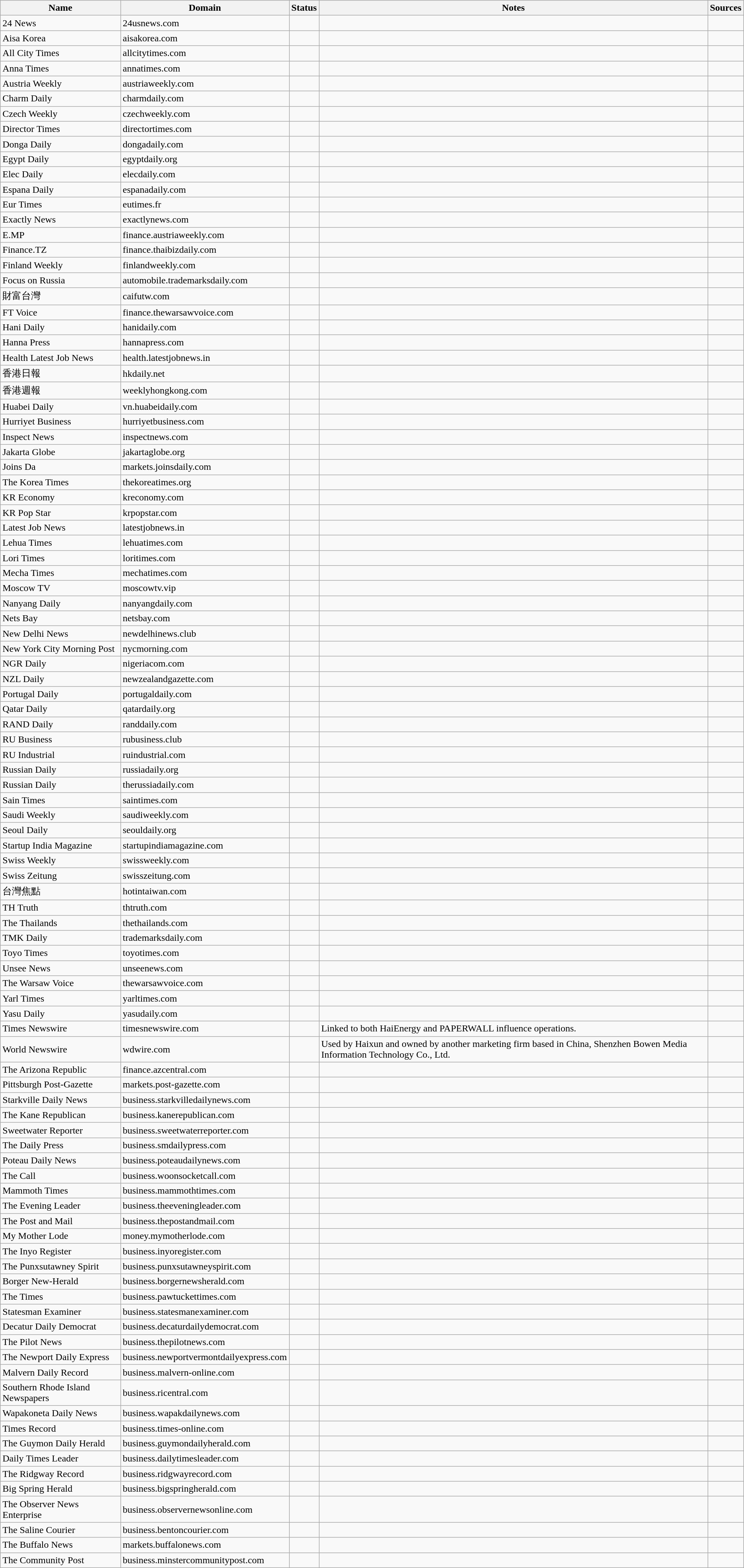<table class="wikitable sortable mw-collapsible">
<tr>
<th>Name</th>
<th>Domain</th>
<th>Status</th>
<th class="sortable">Notes</th>
<th class="unsortable">Sources</th>
</tr>
<tr>
<td>24 News</td>
<td>24usnews.com</td>
<td></td>
<td></td>
<td></td>
</tr>
<tr>
<td>Aisa Korea</td>
<td>aisakorea.com</td>
<td></td>
<td></td>
<td></td>
</tr>
<tr>
<td>All City Times</td>
<td>allcitytimes.com</td>
<td></td>
<td></td>
<td></td>
</tr>
<tr>
<td>Anna Times</td>
<td>annatimes.com</td>
<td></td>
<td></td>
<td></td>
</tr>
<tr>
<td>Austria Weekly</td>
<td>austriaweekly.com</td>
<td></td>
<td></td>
<td></td>
</tr>
<tr>
<td>Charm Daily</td>
<td>charmdaily.com</td>
<td></td>
<td></td>
<td></td>
</tr>
<tr>
<td>Czech Weekly</td>
<td>czechweekly.com</td>
<td></td>
<td></td>
<td></td>
</tr>
<tr>
<td>Director Times</td>
<td>directortimes.com</td>
<td></td>
<td></td>
<td></td>
</tr>
<tr>
<td>Donga Daily</td>
<td>dongadaily.com</td>
<td></td>
<td></td>
<td></td>
</tr>
<tr>
<td>Egypt Daily</td>
<td>egyptdaily.org</td>
<td></td>
<td></td>
<td></td>
</tr>
<tr>
<td>Elec Daily</td>
<td>elecdaily.com</td>
<td></td>
<td></td>
<td></td>
</tr>
<tr>
<td>Espana Daily</td>
<td>espanadaily.com</td>
<td></td>
<td></td>
<td></td>
</tr>
<tr>
<td>Eur Times</td>
<td>eutimes.fr</td>
<td></td>
<td></td>
<td></td>
</tr>
<tr>
<td>Exactly News</td>
<td>exactlynews.com</td>
<td></td>
<td></td>
<td></td>
</tr>
<tr>
<td>E.MP</td>
<td>finance.austriaweekly.com</td>
<td></td>
<td></td>
<td></td>
</tr>
<tr>
<td>Finance.TZ</td>
<td>finance.thaibizdaily.com</td>
<td></td>
<td></td>
<td></td>
</tr>
<tr>
<td>Finland Weekly</td>
<td>finlandweekly.com</td>
<td></td>
<td></td>
<td></td>
</tr>
<tr>
<td>Focus on Russia</td>
<td>automobile.trademarksdaily.com</td>
<td></td>
<td></td>
<td></td>
</tr>
<tr>
<td>財富台灣</td>
<td>caifutw.com</td>
<td></td>
<td></td>
<td></td>
</tr>
<tr>
<td>FT Voice</td>
<td>finance.thewarsawvoice.com</td>
<td></td>
<td></td>
<td></td>
</tr>
<tr>
<td>Hani Daily</td>
<td>hanidaily.com</td>
<td></td>
<td></td>
<td></td>
</tr>
<tr>
<td>Hanna Press</td>
<td>hannapress.com</td>
<td></td>
<td></td>
<td></td>
</tr>
<tr>
<td>Health Latest Job News</td>
<td>health.latestjobnews.in</td>
<td></td>
<td></td>
<td></td>
</tr>
<tr>
<td>香港日報</td>
<td>hkdaily.net</td>
<td></td>
<td></td>
<td></td>
</tr>
<tr>
<td>香港週報</td>
<td>weeklyhongkong.com</td>
<td></td>
<td></td>
<td></td>
</tr>
<tr>
<td>Huabei Daily</td>
<td>vn.huabeidaily.com</td>
<td></td>
<td></td>
<td></td>
</tr>
<tr>
<td>Hurriyet Business</td>
<td>hurriyetbusiness.com</td>
<td></td>
<td></td>
<td></td>
</tr>
<tr>
<td>Inspect News</td>
<td>inspectnews.com</td>
<td></td>
<td></td>
<td></td>
</tr>
<tr>
<td>Jakarta Globe</td>
<td>jakartaglobe.org</td>
<td></td>
<td></td>
<td></td>
</tr>
<tr>
<td>Joins Da</td>
<td>markets.joinsdaily.com</td>
<td></td>
<td></td>
<td></td>
</tr>
<tr>
<td>The Korea Times</td>
<td>thekoreatimes.org</td>
<td></td>
<td></td>
<td></td>
</tr>
<tr>
<td>KR Economy</td>
<td>kreconomy.com</td>
<td></td>
<td></td>
<td></td>
</tr>
<tr>
<td>KR Pop Star</td>
<td>krpopstar.com</td>
<td></td>
<td></td>
<td></td>
</tr>
<tr>
<td>Latest Job News</td>
<td>latestjobnews.in</td>
<td></td>
<td></td>
<td></td>
</tr>
<tr>
<td>Lehua Times</td>
<td>lehuatimes.com</td>
<td></td>
<td></td>
<td></td>
</tr>
<tr>
<td>Lori Times</td>
<td>loritimes.com</td>
<td></td>
<td></td>
<td></td>
</tr>
<tr>
<td>Mecha Times</td>
<td>mechatimes.com</td>
<td></td>
<td></td>
<td></td>
</tr>
<tr>
<td>Moscow TV</td>
<td>moscowtv.vip</td>
<td></td>
<td></td>
<td></td>
</tr>
<tr>
<td>Nanyang Daily</td>
<td>nanyangdaily.com</td>
<td></td>
<td></td>
<td></td>
</tr>
<tr>
<td>Nets Bay</td>
<td>netsbay.com</td>
<td></td>
<td></td>
<td></td>
</tr>
<tr>
<td>New Delhi News</td>
<td>newdelhinews.club</td>
<td></td>
<td></td>
<td></td>
</tr>
<tr>
<td>New York City Morning Post</td>
<td>nycmorning.com</td>
<td></td>
<td></td>
<td></td>
</tr>
<tr>
<td>NGR Daily</td>
<td>nigeriacom.com</td>
<td></td>
<td></td>
<td></td>
</tr>
<tr>
<td>NZL Daily</td>
<td>newzealandgazette.com</td>
<td></td>
<td></td>
<td></td>
</tr>
<tr>
<td>Portugal Daily</td>
<td>portugaldaily.com</td>
<td></td>
<td></td>
<td></td>
</tr>
<tr>
<td>Qatar Daily</td>
<td>qatardaily.org</td>
<td></td>
<td></td>
<td></td>
</tr>
<tr>
<td>RAND Daily</td>
<td>randdaily.com</td>
<td></td>
<td></td>
<td></td>
</tr>
<tr>
<td>RU Business</td>
<td>rubusiness.club</td>
<td></td>
<td></td>
<td></td>
</tr>
<tr>
<td>RU Industrial</td>
<td>ruindustrial.com</td>
<td></td>
<td></td>
<td></td>
</tr>
<tr>
<td>Russian Daily</td>
<td>russiadaily.org</td>
<td></td>
<td></td>
<td></td>
</tr>
<tr>
<td>Russian Daily</td>
<td>therussiadaily.com</td>
<td></td>
<td></td>
<td></td>
</tr>
<tr>
<td>Sain Times</td>
<td>saintimes.com</td>
<td></td>
<td></td>
<td></td>
</tr>
<tr>
<td>Saudi Weekly</td>
<td>saudiweekly.com</td>
<td></td>
<td></td>
<td></td>
</tr>
<tr>
<td>Seoul Daily</td>
<td>seouldaily.org</td>
<td></td>
<td></td>
<td></td>
</tr>
<tr>
<td>Startup India Magazine</td>
<td>startupindiamagazine.com</td>
<td></td>
<td></td>
<td></td>
</tr>
<tr>
<td>Swiss Weekly</td>
<td>swissweekly.com</td>
<td></td>
<td></td>
<td></td>
</tr>
<tr>
<td>Swiss Zeitung</td>
<td>swisszeitung.com</td>
<td></td>
<td></td>
<td></td>
</tr>
<tr>
<td>台灣焦點</td>
<td>hotintaiwan.com</td>
<td></td>
<td></td>
<td></td>
</tr>
<tr>
<td>TH Truth</td>
<td>thtruth.com</td>
<td></td>
<td></td>
<td></td>
</tr>
<tr>
<td>The Thailands</td>
<td>thethailands.com</td>
<td></td>
<td></td>
<td></td>
</tr>
<tr>
<td>TMK Daily</td>
<td>trademarksdaily.com</td>
<td></td>
<td></td>
<td></td>
</tr>
<tr>
<td>Toyo Times</td>
<td>toyotimes.com</td>
<td></td>
<td></td>
<td></td>
</tr>
<tr>
<td>Unsee News</td>
<td>unseenews.com</td>
<td></td>
<td></td>
<td></td>
</tr>
<tr>
<td>The Warsaw Voice</td>
<td>thewarsawvoice.com</td>
<td></td>
<td></td>
<td></td>
</tr>
<tr>
<td>Yarl Times</td>
<td>yarltimes.com</td>
<td></td>
<td></td>
<td></td>
</tr>
<tr>
<td>Yasu Daily</td>
<td>yasudaily.com</td>
<td></td>
<td></td>
<td></td>
</tr>
<tr>
<td>Times Newswire</td>
<td>timesnewswire.com</td>
<td></td>
<td>Linked to both HaiEnergy and PAPERWALL influence operations.</td>
<td></td>
</tr>
<tr>
<td>World Newswire</td>
<td>wdwire.com</td>
<td></td>
<td>Used by Haixun and owned by another marketing firm based in China, Shenzhen Bowen Media Information Technology Co., Ltd.</td>
<td></td>
</tr>
<tr>
<td>The Arizona Republic</td>
<td>finance.azcentral.com</td>
<td></td>
<td></td>
<td></td>
</tr>
<tr>
<td>Pittsburgh Post-Gazette</td>
<td>markets.post-gazette.com</td>
<td></td>
<td></td>
<td></td>
</tr>
<tr>
<td>Starkville Daily News</td>
<td>business.starkvilledailynews.com</td>
<td></td>
<td></td>
<td></td>
</tr>
<tr>
<td>The Kane Republican</td>
<td>business.kanerepublican.com</td>
<td></td>
<td></td>
<td></td>
</tr>
<tr>
<td>Sweetwater Reporter</td>
<td>business.sweetwaterreporter.com</td>
<td></td>
<td></td>
<td></td>
</tr>
<tr>
<td>The Daily Press</td>
<td>business.smdailypress.com</td>
<td></td>
<td></td>
<td></td>
</tr>
<tr>
<td>Poteau Daily News</td>
<td>business.poteaudailynews.com</td>
<td></td>
<td></td>
<td></td>
</tr>
<tr>
<td>The Call</td>
<td>business.woonsocketcall.com</td>
<td></td>
<td></td>
<td></td>
</tr>
<tr>
<td>Mammoth Times</td>
<td>business.mammothtimes.com</td>
<td></td>
<td></td>
<td></td>
</tr>
<tr>
<td>The Evening Leader</td>
<td>business.theeveningleader.com</td>
<td></td>
<td></td>
<td></td>
</tr>
<tr>
<td>The Post and Mail</td>
<td>business.thepostandmail.com</td>
<td></td>
<td></td>
<td></td>
</tr>
<tr>
<td>My Mother Lode</td>
<td>money.mymotherlode.com</td>
<td></td>
<td></td>
<td></td>
</tr>
<tr>
<td>The Inyo Register</td>
<td>business.inyoregister.com</td>
<td></td>
<td></td>
<td></td>
</tr>
<tr>
<td>The Punxsutawney Spirit</td>
<td>business.punxsutawneyspirit.com</td>
<td></td>
<td></td>
<td></td>
</tr>
<tr>
<td>Borger New-Herald</td>
<td>business.borgernewsherald.com</td>
<td></td>
<td></td>
<td></td>
</tr>
<tr>
<td>The Times</td>
<td>business.pawtuckettimes.com</td>
<td></td>
<td></td>
<td></td>
</tr>
<tr>
<td>Statesman Examiner</td>
<td>business.statesmanexaminer.com</td>
<td></td>
<td></td>
<td></td>
</tr>
<tr>
<td>Decatur Daily Democrat</td>
<td>business.decaturdailydemocrat.com</td>
<td></td>
<td></td>
<td></td>
</tr>
<tr>
<td>The Pilot News</td>
<td>business.thepilotnews.com</td>
<td></td>
<td></td>
<td></td>
</tr>
<tr>
<td>The Newport Daily Express</td>
<td>business.newportvermontdailyexpress.com</td>
<td></td>
<td></td>
<td></td>
</tr>
<tr>
<td>Malvern Daily Record</td>
<td>business.malvern-online.com</td>
<td></td>
<td></td>
<td></td>
</tr>
<tr>
<td>Southern Rhode Island Newspapers</td>
<td>business.ricentral.com</td>
<td></td>
<td></td>
<td></td>
</tr>
<tr>
<td>Wapakoneta Daily News</td>
<td>business.wapakdailynews.com</td>
<td></td>
<td></td>
<td></td>
</tr>
<tr>
<td>Times Record</td>
<td>business.times-online.com</td>
<td></td>
<td></td>
<td></td>
</tr>
<tr>
<td>The Guymon Daily Herald</td>
<td>business.guymondailyherald.com</td>
<td></td>
<td></td>
<td></td>
</tr>
<tr>
<td>Daily Times Leader</td>
<td>business.dailytimesleader.com</td>
<td></td>
<td></td>
<td></td>
</tr>
<tr>
<td>The Ridgway Record</td>
<td>business.ridgwayrecord.com</td>
<td></td>
<td></td>
<td></td>
</tr>
<tr>
<td>Big Spring Herald</td>
<td>business.bigspringherald.com</td>
<td></td>
<td></td>
<td></td>
</tr>
<tr>
<td>The Observer News Enterprise</td>
<td>business.observernewsonline.com</td>
<td></td>
<td></td>
<td></td>
</tr>
<tr>
<td>The Saline Courier</td>
<td>business.bentoncourier.com</td>
<td></td>
<td></td>
<td></td>
</tr>
<tr>
<td>The Buffalo News</td>
<td>markets.buffalonews.com</td>
<td></td>
<td></td>
<td></td>
</tr>
<tr>
<td>The Community Post</td>
<td>business.minstercommunitypost.com</td>
<td></td>
<td></td>
<td></td>
</tr>
</table>
